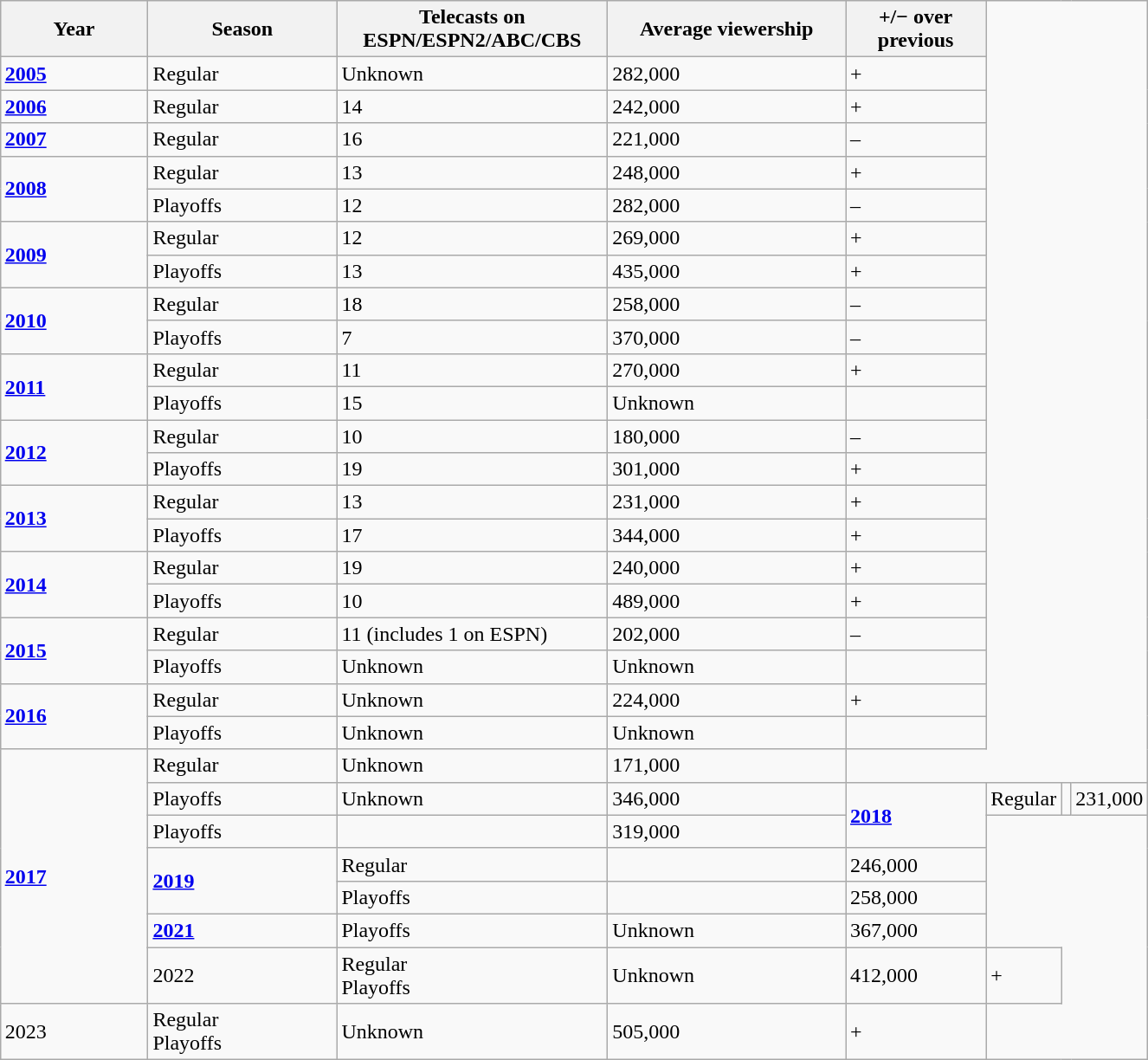<table class="wikitable" style="width: 70%; margin:1em auto;">
<tr>
<th style="width:16%;">Year</th>
<th style="width:20%;">Season</th>
<th style="width:25%;">Telecasts on ESPN/ESPN2/ABC/CBS</th>
<th style="width:25%;">Average viewership</th>
<th style="width:25%;">+/− over previous</th>
</tr>
<tr>
<td><strong><a href='#'>2005</a></strong></td>
<td>Regular</td>
<td>Unknown</td>
<td>282,000</td>
<td>+</td>
</tr>
<tr>
<td><strong><a href='#'>2006</a></strong></td>
<td>Regular</td>
<td>14</td>
<td>242,000</td>
<td>+</td>
</tr>
<tr>
<td><strong><a href='#'>2007</a></strong></td>
<td>Regular</td>
<td>16</td>
<td>221,000</td>
<td>–</td>
</tr>
<tr>
<td rowspan="2"><strong><a href='#'>2008</a></strong></td>
<td>Regular</td>
<td>13</td>
<td>248,000</td>
<td>+</td>
</tr>
<tr>
<td>Playoffs</td>
<td>12</td>
<td>282,000</td>
<td>–</td>
</tr>
<tr>
<td rowspan="2"><strong><a href='#'>2009</a></strong></td>
<td>Regular</td>
<td>12</td>
<td>269,000</td>
<td>+</td>
</tr>
<tr>
<td>Playoffs</td>
<td>13</td>
<td>435,000</td>
<td>+</td>
</tr>
<tr>
<td rowspan="2"><strong><a href='#'>2010</a></strong></td>
<td>Regular</td>
<td>18</td>
<td>258,000</td>
<td>–</td>
</tr>
<tr>
<td>Playoffs</td>
<td>7</td>
<td>370,000</td>
<td>–</td>
</tr>
<tr>
<td rowspan="2"><strong><a href='#'>2011</a></strong></td>
<td>Regular</td>
<td>11</td>
<td>270,000</td>
<td>+</td>
</tr>
<tr>
<td>Playoffs</td>
<td>15</td>
<td>Unknown</td>
<td></td>
</tr>
<tr>
<td rowspan="2"><strong><a href='#'>2012</a></strong></td>
<td>Regular</td>
<td>10</td>
<td>180,000</td>
<td>–</td>
</tr>
<tr>
<td>Playoffs</td>
<td>19</td>
<td>301,000</td>
<td>+</td>
</tr>
<tr>
<td rowspan="2"><strong><a href='#'>2013</a></strong></td>
<td>Regular</td>
<td>13</td>
<td>231,000</td>
<td>+</td>
</tr>
<tr>
<td>Playoffs</td>
<td>17</td>
<td>344,000</td>
<td>+</td>
</tr>
<tr>
<td rowspan="2"><strong><a href='#'>2014</a></strong></td>
<td>Regular</td>
<td>19</td>
<td>240,000</td>
<td>+</td>
</tr>
<tr>
<td>Playoffs</td>
<td>10</td>
<td>489,000</td>
<td>+</td>
</tr>
<tr>
<td rowspan="2"><strong><a href='#'>2015</a></strong></td>
<td>Regular</td>
<td>11 (includes 1 on ESPN)</td>
<td>202,000</td>
<td>–</td>
</tr>
<tr>
<td>Playoffs</td>
<td>Unknown</td>
<td>Unknown</td>
<td></td>
</tr>
<tr>
<td rowspan="2"><strong><a href='#'>2016</a></strong></td>
<td>Regular</td>
<td>Unknown</td>
<td>224,000</td>
<td>+</td>
</tr>
<tr>
<td>Playoffs</td>
<td>Unknown</td>
<td>Unknown</td>
<td></td>
</tr>
<tr>
<td rowspan="7"><strong><a href='#'>2017</a></strong></td>
<td>Regular</td>
<td>Unknown</td>
<td>171,000</td>
</tr>
<tr>
<td>Playoffs</td>
<td>Unknown</td>
<td>346,000</td>
<td rowspan="2"><a href='#'><strong>2018</strong></a></td>
<td>Regular</td>
<td></td>
<td>231,000</td>
</tr>
<tr>
<td>Playoffs</td>
<td></td>
<td>319,000</td>
</tr>
<tr>
<td rowspan="2"><a href='#'><strong>2019</strong></a></td>
<td>Regular</td>
<td></td>
<td>246,000</td>
</tr>
<tr>
<td>Playoffs</td>
<td></td>
<td>258,000</td>
</tr>
<tr>
<td><strong><a href='#'>2021</a></strong></td>
<td>Playoffs</td>
<td>Unknown</td>
<td>367,000</td>
</tr>
<tr>
<td>2022</td>
<td>Regular<br>Playoffs</td>
<td>Unknown</td>
<td>412,000</td>
<td>+</td>
</tr>
<tr>
<td>2023</td>
<td>Regular<br>Playoffs</td>
<td>Unknown</td>
<td>505,000</td>
<td>+</td>
</tr>
</table>
